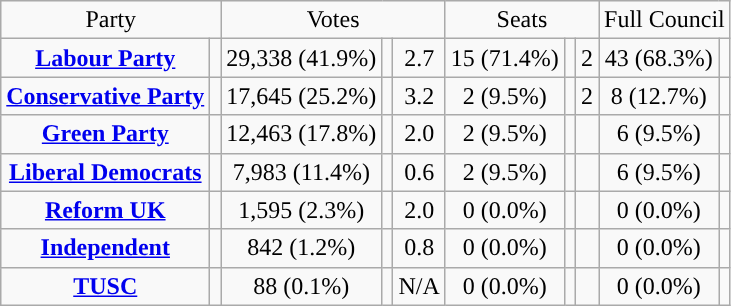<table class=wikitable style="text-align:center;">
<tr>
<td colspan=2>Party</td>
<td colspan=3>Votes</td>
<td colspan=3>Seats</td>
<td colspan=2>Full Council</td>
</tr>
<tr>
<td><strong><a href='#'>Labour Party</a></strong></td>
<td style="background:"></td>
<td>29,338 (41.9%)</td>
<td></td>
<td> 2.7</td>
<td>15 (71.4%)</td>
<td></td>
<td> 2</td>
<td>43 (68.3%)</td>
<td></td>
</tr>
<tr>
<td><strong><a href='#'>Conservative Party</a></strong></td>
<td style="background:"></td>
<td>17,645 (25.2%)</td>
<td></td>
<td> 3.2</td>
<td>2 (9.5%)</td>
<td></td>
<td> 2</td>
<td>8 (12.7%)</td>
<td></td>
</tr>
<tr>
<td><strong><a href='#'>Green Party</a></strong></td>
<td style="background:"></td>
<td>12,463 (17.8%)</td>
<td></td>
<td> 2.0</td>
<td>2 (9.5%)</td>
<td></td>
<td></td>
<td>6 (9.5%)</td>
<td></td>
</tr>
<tr>
<td><strong><a href='#'>Liberal Democrats</a></strong></td>
<td style="background:"></td>
<td>7,983 (11.4%)</td>
<td></td>
<td> 0.6</td>
<td>2 (9.5%)</td>
<td></td>
<td></td>
<td>6 (9.5%)</td>
<td></td>
</tr>
<tr>
<td><strong><a href='#'>Reform UK</a></strong></td>
<td style="background:"></td>
<td>1,595 (2.3%)</td>
<td></td>
<td> 2.0</td>
<td>0 (0.0%)</td>
<td></td>
<td></td>
<td>0 (0.0%)</td>
<td></td>
</tr>
<tr>
<td><strong><a href='#'>Independent</a></strong></td>
<td style="background:"></td>
<td>842 (1.2%)</td>
<td></td>
<td> 0.8</td>
<td>0 (0.0%)</td>
<td></td>
<td></td>
<td>0 (0.0%)</td>
<td></td>
</tr>
<tr>
<td><strong><a href='#'>TUSC</a></strong></td>
<td style="background:"></td>
<td>88 (0.1%)</td>
<td></td>
<td>N/A</td>
<td>0 (0.0%)</td>
<td></td>
<td></td>
<td>0 (0.0%)</td>
<td></td>
</tr>
</table>
